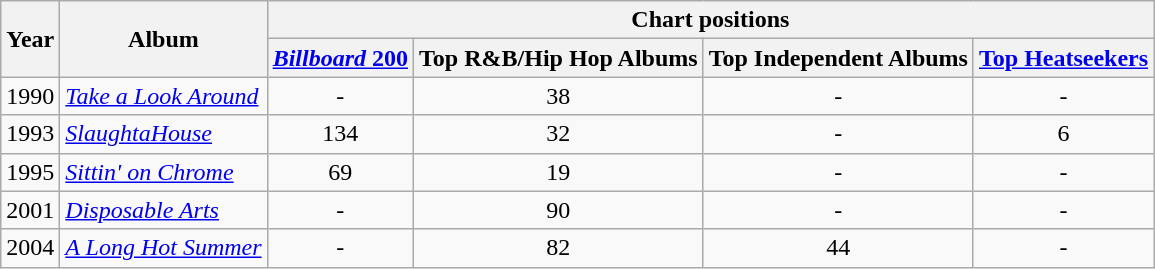<table class="wikitable">
<tr>
<th rowspan="2">Year</th>
<th rowspan="2">Album</th>
<th colspan="4">Chart positions</th>
</tr>
<tr>
<th><a href='#'><em>Billboard</em> 200</a></th>
<th>Top R&B/Hip Hop Albums</th>
<th>Top Independent Albums</th>
<th><a href='#'>Top Heatseekers</a></th>
</tr>
<tr>
<td>1990</td>
<td><em><a href='#'>Take a Look Around</a></em></td>
<td align="center">-</td>
<td align="center">38</td>
<td align="center">-</td>
<td align="center">-</td>
</tr>
<tr>
<td>1993</td>
<td><em><a href='#'>SlaughtaHouse</a></em></td>
<td align="center">134</td>
<td align="center">32</td>
<td align="center">-</td>
<td align="center">6</td>
</tr>
<tr>
<td>1995</td>
<td><em><a href='#'>Sittin' on Chrome</a></em></td>
<td align="center">69</td>
<td align="center">19</td>
<td align="center">-</td>
<td align="center">-</td>
</tr>
<tr>
<td>2001</td>
<td><em><a href='#'>Disposable Arts</a></em></td>
<td align="center">-</td>
<td align="center">90</td>
<td align="center">-</td>
<td align="center">-</td>
</tr>
<tr>
<td>2004</td>
<td><em><a href='#'>A Long Hot Summer</a></em></td>
<td align="center">-</td>
<td align="center">82</td>
<td align="center">44</td>
<td align="center">-</td>
</tr>
</table>
